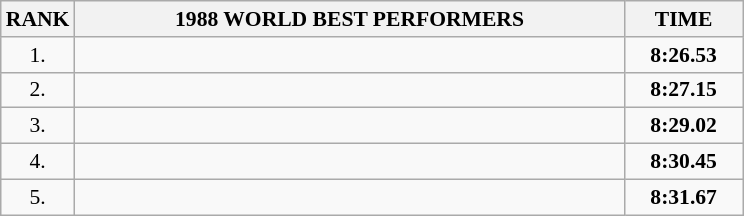<table class="wikitable" style="border-collapse: collapse; font-size: 90%;">
<tr>
<th>RANK</th>
<th align="center" style="width: 25em">1988 WORLD BEST PERFORMERS</th>
<th align="center" style="width: 5em">TIME</th>
</tr>
<tr>
<td align="center">1.</td>
<td></td>
<td align="center"><strong>8:26.53</strong></td>
</tr>
<tr>
<td align="center">2.</td>
<td></td>
<td align="center"><strong>8:27.15</strong></td>
</tr>
<tr>
<td align="center">3.</td>
<td></td>
<td align="center"><strong>8:29.02</strong></td>
</tr>
<tr>
<td align="center">4.</td>
<td></td>
<td align="center"><strong>8:30.45</strong></td>
</tr>
<tr>
<td align="center">5.</td>
<td></td>
<td align="center"><strong>8:31.67</strong></td>
</tr>
</table>
